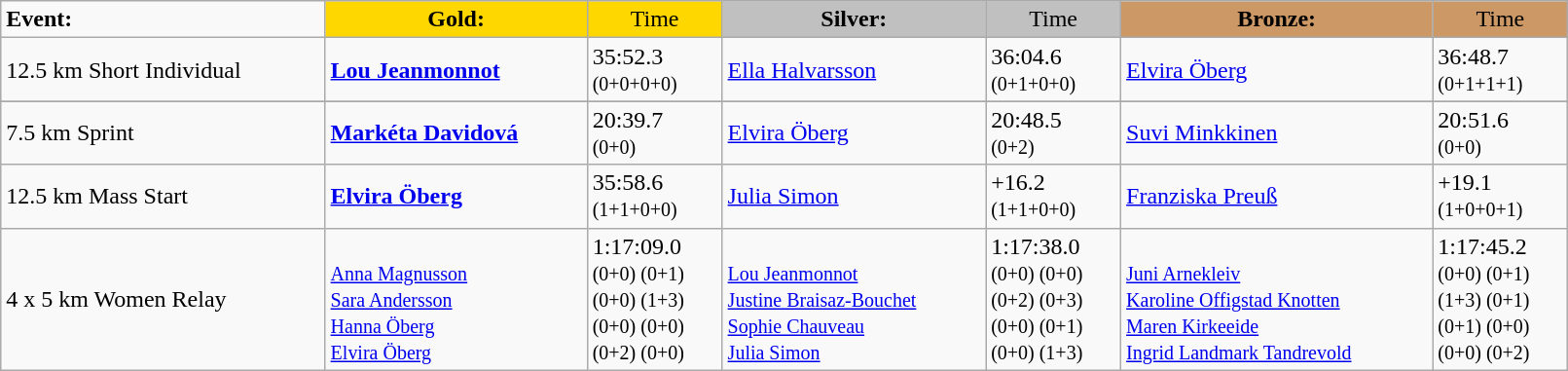<table class="wikitable" width=85%>
<tr>
<td><strong>Event:</strong></td>
<td style="text-align:center;background-color:gold;"><strong>Gold:</strong></td>
<td style="text-align:center;background-color:gold;">Time</td>
<td style="text-align:center;background-color:silver;"><strong>Silver:</strong></td>
<td style="text-align:center;background-color:silver;">Time</td>
<td style="text-align:center;background-color:#CC9966;"><strong>Bronze:</strong></td>
<td style="text-align:center;background-color:#CC9966;">Time</td>
</tr>
<tr>
<td>12.5 km Short Individual</td>
<td><strong><a href='#'>Lou Jeanmonnot</a></strong><br><small></small></td>
<td>35:52.3<br><small>(0+0+0+0)</small></td>
<td><a href='#'>Ella Halvarsson</a><br><small></small></td>
<td>36:04.6<br><small>(0+1+0+0)</small></td>
<td><a href='#'>Elvira Öberg</a><br><small></small></td>
<td>36:48.7<br><small>(0+1+1+1)</small></td>
</tr>
<tr>
</tr>
<tr>
<td>7.5 km Sprint</td>
<td><strong><a href='#'>Markéta Davidová</a></strong><br><small></small></td>
<td>20:39.7<br><small>(0+0)</small></td>
<td><a href='#'>Elvira Öberg</a><br><small></small></td>
<td>20:48.5<br><small>(0+2)</small></td>
<td><a href='#'>Suvi Minkkinen</a><br><small></small></td>
<td>20:51.6<br><small>(0+0)</small></td>
</tr>
<tr>
<td>12.5 km Mass Start</td>
<td><strong><a href='#'>Elvira Öberg</a></strong><br><small></small></td>
<td>35:58.6<br><small>(1+1+0+0)</small></td>
<td><a href='#'>Julia Simon</a><br><small></small></td>
<td>+16.2<br><small>(1+1+0+0)</small></td>
<td><a href='#'>Franziska Preuß</a><br><small></small></td>
<td>+19.1<br><small>(1+0+0+1)</small></td>
</tr>
<tr>
<td>4 x 5 km Women Relay</td>
<td><strong></strong><br><small><a href='#'>Anna Magnusson</a><br><a href='#'>Sara Andersson</a><br><a href='#'>Hanna Öberg</a><br><a href='#'>Elvira Öberg</a></small></td>
<td>1:17:09.0<br><small>(0+0) (0+1)<br>(0+0) (1+3)<br>(0+0) (0+0)<br>(0+2) (0+0)</small></td>
<td><br><small><a href='#'>Lou Jeanmonnot</a><br><a href='#'>Justine Braisaz-Bouchet</a><br><a href='#'>Sophie Chauveau</a><br><a href='#'>Julia Simon</a></small></td>
<td>1:17:38.0<br><small>(0+0) (0+0)<br>(0+2) (0+3)<br>(0+0) (0+1)<br>(0+0) (1+3)</small></td>
<td><br><small><a href='#'>Juni Arnekleiv</a><br><a href='#'>Karoline Offigstad Knotten</a><br><a href='#'>Maren Kirkeeide</a><br><a href='#'>Ingrid Landmark Tandrevold</a></small></td>
<td>1:17:45.2<br><small>(0+0) (0+1)<br>(1+3) (0+1)<br>(0+1) (0+0)<br>(0+0) (0+2)</small></td>
</tr>
</table>
